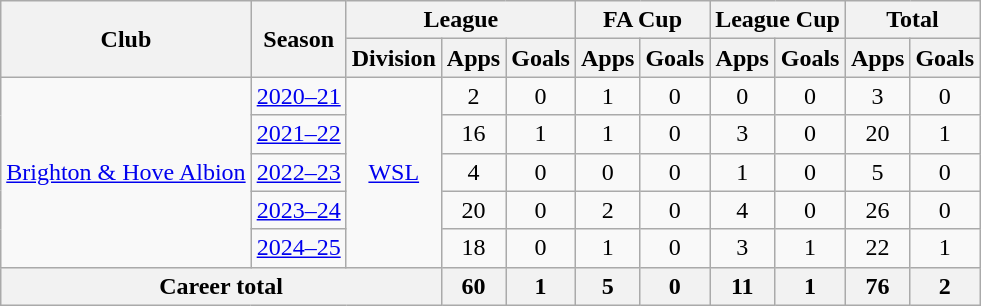<table class="wikitable" style="text-align:center">
<tr>
<th rowspan="2">Club</th>
<th rowspan="2">Season</th>
<th colspan="3">League</th>
<th colspan="2">FA Cup</th>
<th colspan="2">League Cup</th>
<th colspan="2">Total</th>
</tr>
<tr>
<th>Division</th>
<th>Apps</th>
<th>Goals</th>
<th>Apps</th>
<th>Goals</th>
<th>Apps</th>
<th>Goals</th>
<th>Apps</th>
<th>Goals</th>
</tr>
<tr>
<td rowspan="5"><a href='#'>Brighton & Hove Albion</a></td>
<td><a href='#'>2020–21</a></td>
<td rowspan="5"><a href='#'>WSL</a></td>
<td>2</td>
<td>0</td>
<td>1</td>
<td>0</td>
<td>0</td>
<td>0</td>
<td>3</td>
<td>0</td>
</tr>
<tr>
<td><a href='#'>2021–22</a></td>
<td>16</td>
<td>1</td>
<td>1</td>
<td>0</td>
<td>3</td>
<td>0</td>
<td>20</td>
<td>1</td>
</tr>
<tr>
<td><a href='#'>2022–23</a></td>
<td>4</td>
<td>0</td>
<td>0</td>
<td>0</td>
<td>1</td>
<td>0</td>
<td>5</td>
<td>0</td>
</tr>
<tr>
<td><a href='#'>2023–24</a></td>
<td>20</td>
<td>0</td>
<td>2</td>
<td>0</td>
<td>4</td>
<td>0</td>
<td>26</td>
<td>0</td>
</tr>
<tr>
<td><a href='#'>2024–25</a></td>
<td>18</td>
<td>0</td>
<td>1</td>
<td>0</td>
<td>3</td>
<td>1</td>
<td>22</td>
<td>1</td>
</tr>
<tr>
<th colspan="3">Career total</th>
<th>60</th>
<th>1</th>
<th>5</th>
<th>0</th>
<th>11</th>
<th>1</th>
<th>76</th>
<th>2</th>
</tr>
</table>
